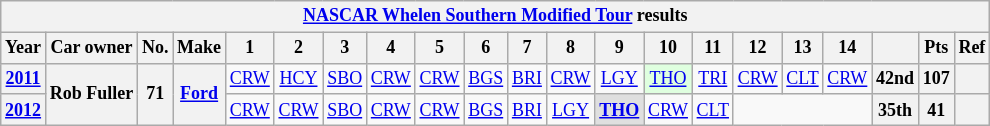<table class="wikitable" style="text-align:center; font-size:75%">
<tr>
<th colspan=23><a href='#'>NASCAR Whelen Southern Modified Tour</a> results</th>
</tr>
<tr>
<th>Year</th>
<th>Car owner</th>
<th>No.</th>
<th>Make</th>
<th>1</th>
<th>2</th>
<th>3</th>
<th>4</th>
<th>5</th>
<th>6</th>
<th>7</th>
<th>8</th>
<th>9</th>
<th>10</th>
<th>11</th>
<th>12</th>
<th>13</th>
<th>14</th>
<th></th>
<th>Pts</th>
<th>Ref</th>
</tr>
<tr>
<th><a href='#'>2011</a></th>
<th rowspan=2>Rob Fuller</th>
<th rowspan=2>71</th>
<th rowspan=2><a href='#'>Ford</a></th>
<td><a href='#'>CRW</a></td>
<td><a href='#'>HCY</a></td>
<td><a href='#'>SBO</a></td>
<td><a href='#'>CRW</a></td>
<td><a href='#'>CRW</a></td>
<td><a href='#'>BGS</a></td>
<td><a href='#'>BRI</a></td>
<td><a href='#'>CRW</a></td>
<td><a href='#'>LGY</a></td>
<td style="background:#DFFFDF;"><a href='#'>THO</a><br></td>
<td><a href='#'>TRI</a></td>
<td><a href='#'>CRW</a></td>
<td><a href='#'>CLT</a></td>
<td><a href='#'>CRW</a></td>
<th>42nd</th>
<th>107</th>
<th></th>
</tr>
<tr>
<th><a href='#'>2012</a></th>
<td><a href='#'>CRW</a></td>
<td><a href='#'>CRW</a></td>
<td><a href='#'>SBO</a></td>
<td><a href='#'>CRW</a></td>
<td><a href='#'>CRW</a></td>
<td><a href='#'>BGS</a></td>
<td><a href='#'>BRI</a></td>
<td><a href='#'>LGY</a></td>
<td style="background:#DFDFDF;"><strong><a href='#'>THO</a></strong><br></td>
<td><a href='#'>CRW</a></td>
<td><a href='#'>CLT</a></td>
<td colspan=3></td>
<th>35th</th>
<th>41</th>
<th></th>
</tr>
</table>
